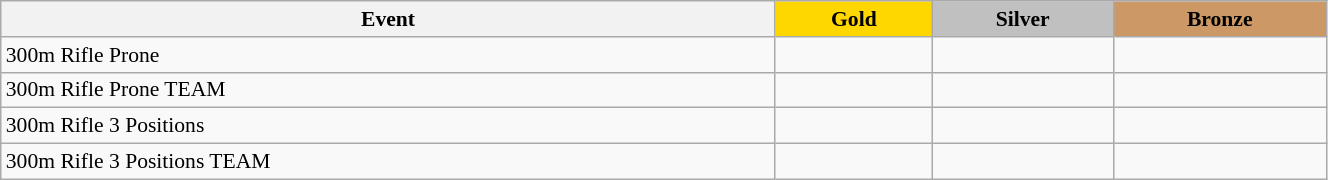<table class="wikitable" width=70% style="font-size:90%; text-align:left;">
<tr align=center>
<th>Event</th>
<td bgcolor=gold><strong>Gold</strong></td>
<td bgcolor=silver><strong>Silver</strong></td>
<td bgcolor=cc9966><strong>Bronze</strong></td>
</tr>
<tr>
<td>300m Rifle Prone</td>
<td></td>
<td></td>
<td></td>
</tr>
<tr>
<td>300m Rifle Prone TEAM</td>
<td></td>
<td></td>
<td></td>
</tr>
<tr>
<td>300m Rifle 3 Positions</td>
<td></td>
<td></td>
<td></td>
</tr>
<tr>
<td>300m Rifle 3 Positions TEAM</td>
<td></td>
<td></td>
<td></td>
</tr>
</table>
